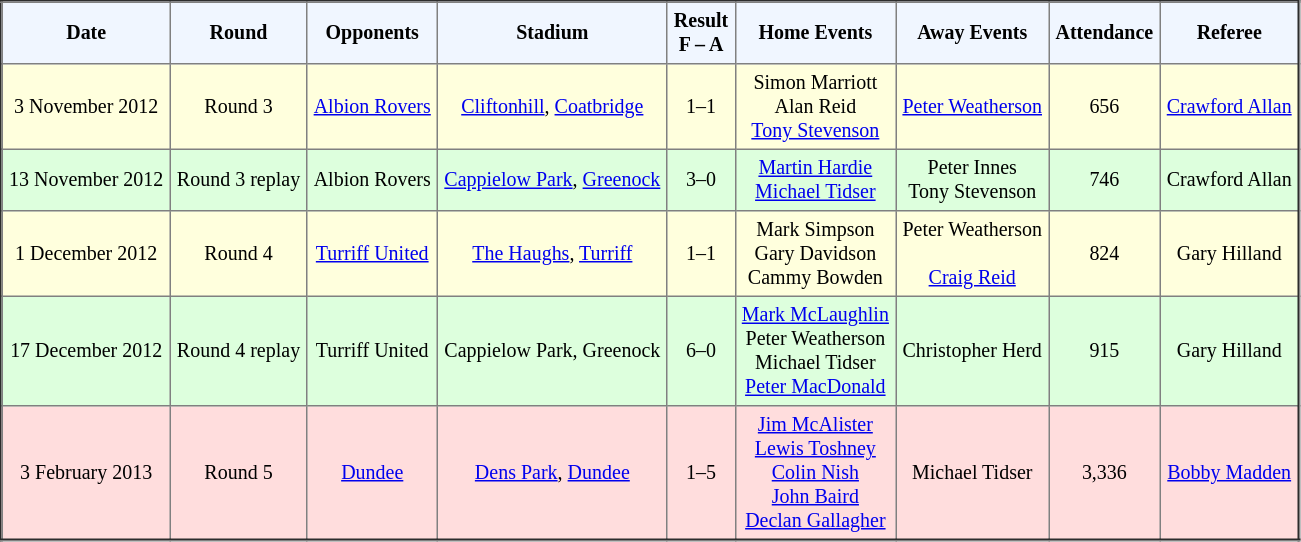<table border="2" cellpadding="4" style="border-collapse:collapse; text-align:center; font-size:smaller;">
<tr style="background:#f0f6ff;">
<th>Date</th>
<th>Round</th>
<th>Opponents</th>
<th>Stadium</th>
<th>Result <br> F – A</th>
<th>Home Events</th>
<th>Away Events</th>
<th>Attendance</th>
<th>Referee</th>
</tr>
<tr style="background:#ffd;">
<td>3 November 2012</td>
<td>Round 3</td>
<td><a href='#'>Albion Rovers</a></td>
<td><a href='#'>Cliftonhill</a>, <a href='#'>Coatbridge</a></td>
<td>1–1 <br></td>
<td>Simon Marriott  <br> Alan Reid  <br> <a href='#'>Tony Stevenson</a> </td>
<td><a href='#'>Peter Weatherson</a> </td>
<td>656</td>
<td><a href='#'>Crawford Allan</a></td>
</tr>
<tr style="background:#dfd;">
<td>13 November 2012</td>
<td>Round 3 replay</td>
<td>Albion Rovers</td>
<td><a href='#'>Cappielow Park</a>, <a href='#'>Greenock</a></td>
<td>3–0 <br></td>
<td><a href='#'>Martin Hardie</a>  <br> <a href='#'>Michael Tidser</a> </td>
<td>Peter Innes  <br> Tony Stevenson </td>
<td>746</td>
<td>Crawford Allan</td>
</tr>
<tr style="background:#ffd;">
<td>1 December 2012</td>
<td>Round 4</td>
<td><a href='#'>Turriff United</a></td>
<td><a href='#'>The Haughs</a>, <a href='#'>Turriff</a></td>
<td>1–1 <br></td>
<td>Mark Simpson  <br> Gary Davidson  <br> Cammy Bowden </td>
<td>Peter Weatherson <br>   <br> <a href='#'>Craig Reid</a> </td>
<td>824</td>
<td>Gary Hilland</td>
</tr>
<tr style="background:#dfd;">
<td>17 December 2012</td>
<td>Round 4 replay</td>
<td>Turriff United</td>
<td>Cappielow Park, Greenock</td>
<td>6–0<br></td>
<td><a href='#'>Mark McLaughlin</a>  <br> Peter Weatherson  <br> Michael Tidser   <br> <a href='#'>Peter MacDonald</a> </td>
<td>Christopher Herd </td>
<td>915</td>
<td>Gary Hilland</td>
</tr>
<tr style="background:#fdd;">
<td>3 February 2013</td>
<td>Round 5</td>
<td><a href='#'>Dundee</a></td>
<td><a href='#'>Dens Park</a>, <a href='#'>Dundee</a></td>
<td>1–5</td>
<td><a href='#'>Jim McAlister</a>  <br> <a href='#'>Lewis Toshney</a>  <br> <a href='#'>Colin Nish</a>  <br> <a href='#'>John Baird</a>  <br> <a href='#'>Declan Gallagher</a> </td>
<td>Michael Tidser </td>
<td>3,336</td>
<td><a href='#'>Bobby Madden</a></td>
</tr>
</table>
